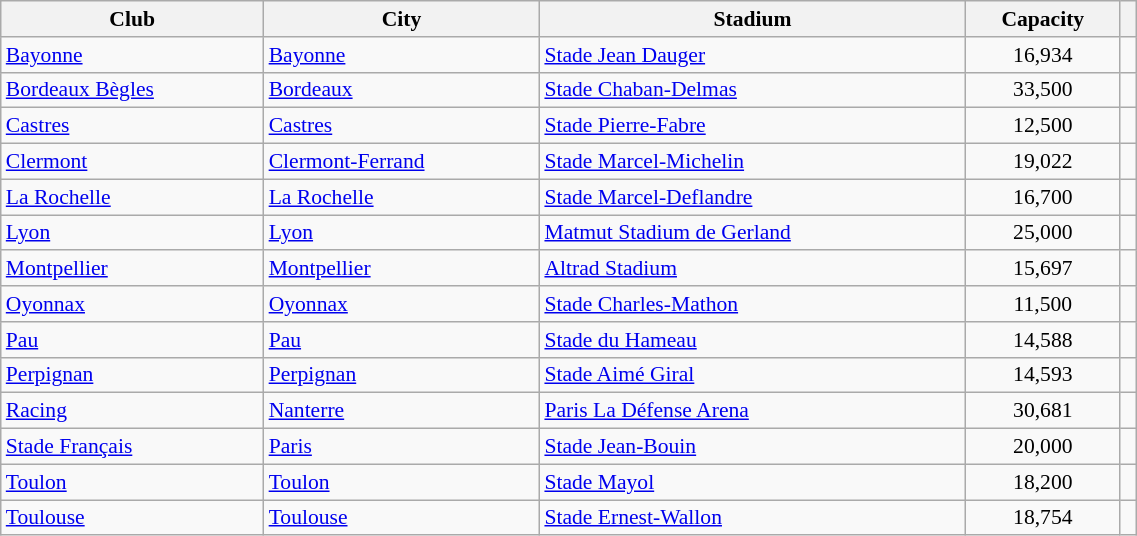<table class='wikitable sortable' style='font-size:90%; width:60%'>
<tr>
<th>Club</th>
<th>City</th>
<th>Stadium</th>
<th>Capacity</th>
<th></th>
</tr>
<tr>
<td><a href='#'>Bayonne</a></td>
<td><a href='#'>Bayonne</a></td>
<td><a href='#'>Stade Jean Dauger</a></td>
<td align=center>16,934</td>
<td></td>
</tr>
<tr>
<td><a href='#'>Bordeaux Bègles</a></td>
<td><a href='#'>Bordeaux</a></td>
<td><a href='#'>Stade Chaban-Delmas</a></td>
<td align=center>33,500</td>
<td></td>
</tr>
<tr>
<td><a href='#'>Castres</a></td>
<td><a href='#'>Castres</a></td>
<td><a href='#'>Stade Pierre-Fabre</a></td>
<td align=center>12,500</td>
<td></td>
</tr>
<tr>
<td><a href='#'>Clermont</a></td>
<td><a href='#'>Clermont-Ferrand</a></td>
<td><a href='#'>Stade Marcel-Michelin</a></td>
<td align=center>19,022</td>
<td></td>
</tr>
<tr>
<td><a href='#'>La Rochelle</a></td>
<td><a href='#'>La Rochelle</a></td>
<td><a href='#'>Stade Marcel-Deflandre</a></td>
<td align=center>16,700</td>
<td></td>
</tr>
<tr>
<td><a href='#'>Lyon</a></td>
<td><a href='#'>Lyon</a></td>
<td><a href='#'>Matmut Stadium de Gerland</a></td>
<td align=center>25,000</td>
<td></td>
</tr>
<tr>
<td><a href='#'>Montpellier</a></td>
<td><a href='#'>Montpellier</a></td>
<td><a href='#'>Altrad Stadium</a></td>
<td align=center>15,697</td>
<td></td>
</tr>
<tr>
<td><a href='#'>Oyonnax</a></td>
<td><a href='#'>Oyonnax</a></td>
<td><a href='#'>Stade Charles-Mathon</a></td>
<td align=center>11,500</td>
<td></td>
</tr>
<tr>
<td><a href='#'>Pau</a></td>
<td><a href='#'>Pau</a></td>
<td><a href='#'>Stade du Hameau</a></td>
<td align=center>14,588</td>
<td></td>
</tr>
<tr>
<td><a href='#'>Perpignan</a></td>
<td><a href='#'>Perpignan</a></td>
<td><a href='#'>Stade Aimé Giral</a></td>
<td align=center>14,593</td>
<td></td>
</tr>
<tr>
<td><a href='#'>Racing</a></td>
<td><a href='#'>Nanterre</a></td>
<td><a href='#'>Paris La Défense Arena</a></td>
<td align=center>30,681</td>
<td></td>
</tr>
<tr>
<td><a href='#'>Stade Français</a></td>
<td><a href='#'>Paris</a></td>
<td><a href='#'>Stade Jean-Bouin</a></td>
<td align=center>20,000</td>
<td></td>
</tr>
<tr>
<td><a href='#'>Toulon</a></td>
<td><a href='#'>Toulon</a></td>
<td><a href='#'>Stade Mayol</a></td>
<td align=center>18,200</td>
<td></td>
</tr>
<tr>
<td><a href='#'>Toulouse</a></td>
<td><a href='#'>Toulouse</a></td>
<td><a href='#'>Stade Ernest-Wallon</a></td>
<td align=center>18,754</td>
<td></td>
</tr>
</table>
